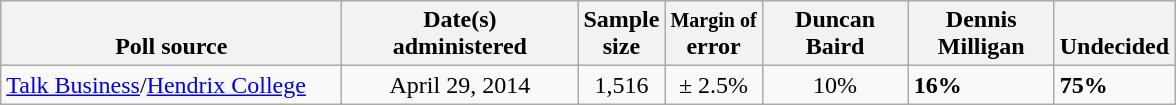<table class="wikitable">
<tr valign= bottom>
<th style="width:220px;">Poll source</th>
<th style="width:150px;">Date(s)<br>administered</th>
<th class=small>Sample<br>size</th>
<th class=small><small>Margin of</small><br>error</th>
<th style="width:90px;">Duncan<br>Baird</th>
<th style="width:90px;">Dennis<br>Milligan</th>
<th style="width:50px;">Undecided</th>
</tr>
<tr>
<td><a href='#'>Talk Business</a>/<a href='#'>Hendrix College</a></td>
<td align=center>April 29, 2014</td>
<td align=center>1,516</td>
<td align=center>± 2.5%</td>
<td align=center>10%</td>
<td><strong>16%</strong></td>
<td><strong>75%</strong></td>
</tr>
</table>
